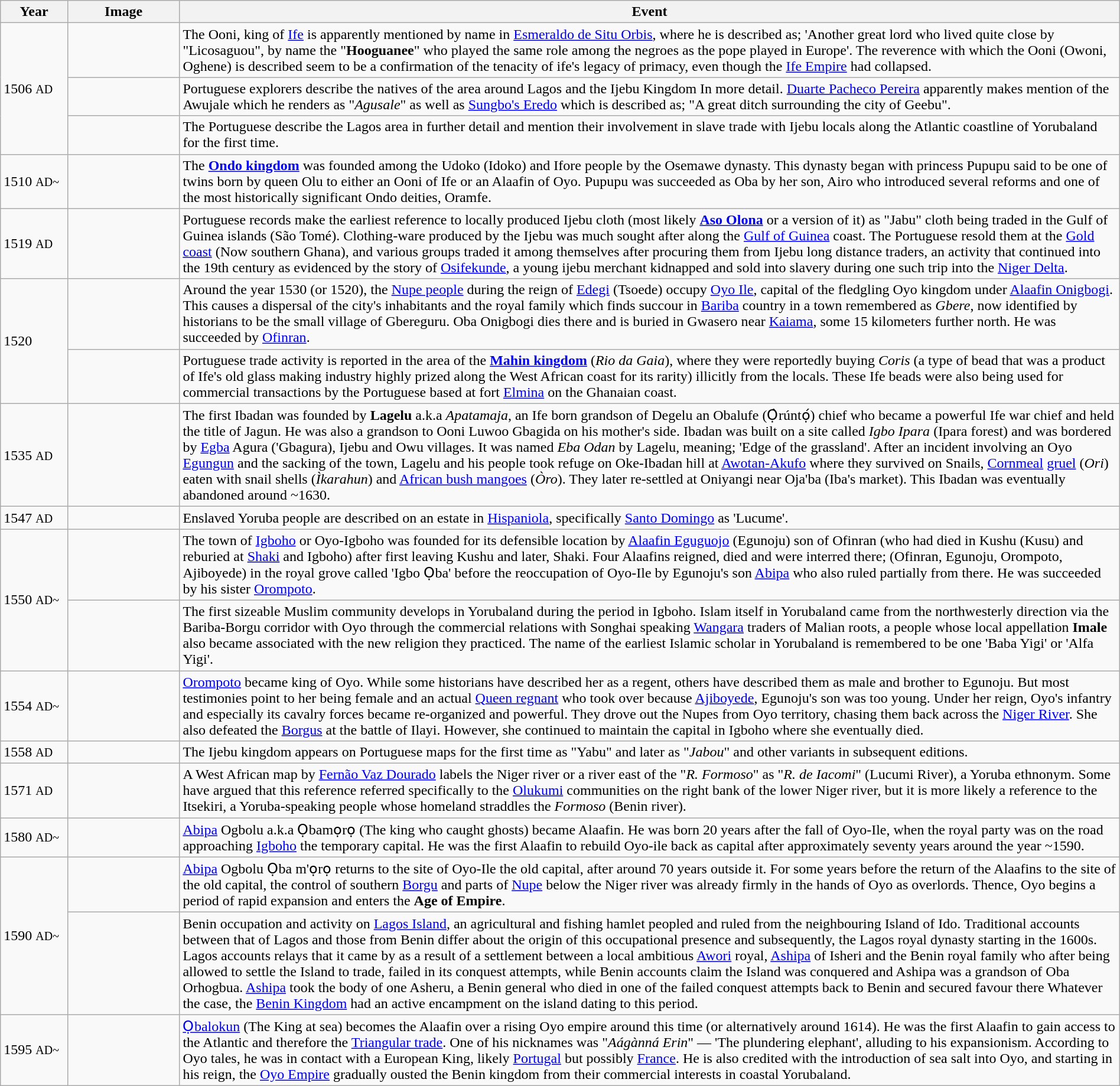<table class="wikitable" width="100%">
<tr>
<th style="width:6%">Year</th>
<th style="width:10%">Image</th>
<th>Event</th>
</tr>
<tr>
<td rowspan="3" valign="middle">1506 <small>AD</small></td>
<td></td>
<td>The Ooni, king of <a href='#'>Ife</a> is apparently mentioned by name in <a href='#'>Esmeraldo de Situ Orbis</a>, where he is described as; 'Another great lord who lived quite close by "Licosaguou", by name the "<strong>Hooguanee</strong>" who played the same role among the negroes as the pope played in Europe'. The reverence with which the Ooni (Owoni, Oghene) is described seem to be a confirmation of the tenacity of ife's legacy of primacy, even though the <a href='#'>Ife Empire</a> had collapsed.</td>
</tr>
<tr>
<td></td>
<td>Portuguese explorers describe the natives of the area around Lagos and the Ijebu Kingdom In more detail. <a href='#'>Duarte Pacheco Pereira</a> apparently makes mention of the Awujale which he renders as "<em>Agusale</em>" as well as <a href='#'>Sungbo's Eredo</a> which is described as; "A great ditch surrounding the city of Geebu".</td>
</tr>
<tr>
<td></td>
<td>The Portuguese describe the Lagos area in further detail and mention their involvement in slave trade with Ijebu locals along the Atlantic coastline of Yorubaland for the first time.</td>
</tr>
<tr>
<td>1510 <small>AD~</small></td>
<td></td>
<td>The <strong><a href='#'>Ondo kingdom</a></strong> was founded among the Udoko (Idoko) and Ifore people by the Osemawe dynasty. This dynasty began with princess Pupupu said to be one of twins born by queen Olu to either an Ooni of Ife or an Alaafin of Oyo. Pupupu was succeeded as Oba by her son, Airo who introduced several reforms and one of the most historically significant Ondo deities, Oramfe.</td>
</tr>
<tr>
<td>1519 <small>AD</small></td>
<td></td>
<td>Portuguese records make the earliest reference to locally produced Ijebu cloth (most likely <strong><a href='#'>Aso Olona</a></strong> or a version of it) as "Jabu" cloth being traded in the Gulf of Guinea islands (São Tomé). Clothing-ware produced by the Ijebu was much sought after along the <a href='#'>Gulf of Guinea</a> coast. The Portuguese resold them at the <a href='#'>Gold coast</a> (Now southern Ghana), and various groups traded it among themselves after procuring them from Ijebu long distance traders, an activity that continued into the 19th century as evidenced by the story of <a href='#'>Osifekunde</a>, a young ijebu merchant kidnapped and sold into slavery during one such trip into the <a href='#'>Niger Delta</a>.</td>
</tr>
<tr>
<td rowspan="2" valign="middle">1520</td>
<td></td>
<td>Around the year 1530 (or 1520), the <a href='#'>Nupe people</a> during the reign of <a href='#'>Edegi</a> (Tsoede) occupy <a href='#'>Oyo Ile</a>, capital of the fledgling Oyo kingdom under <a href='#'>Alaafin Onigbogi</a>. This causes a dispersal of the city's inhabitants and the royal family which finds succour in <a href='#'>Bariba</a> country in a town remembered as <em>Gbere</em>, now identified by historians to be the small village of Gbereguru. Oba Onigbogi dies there and is buried in Gwasero near <a href='#'>Kaiama</a>, some 15 kilometers further north. He was succeeded by <a href='#'>Ofinran</a>.</td>
</tr>
<tr>
<td></td>
<td>Portuguese trade activity is reported in the area of the <strong><a href='#'>Mahin kingdom</a></strong> (<em>Rio da Gaia</em>), where they were reportedly buying <em>Coris</em> (a type of bead that was a product of Ife's old glass making industry highly prized along the West African coast for its rarity) illicitly from the locals. These Ife beads were also being used for commercial transactions by the Portuguese based at fort <a href='#'>Elmina</a> on the Ghanaian coast.</td>
</tr>
<tr>
<td>1535 <small>AD</small></td>
<td><small></small></td>
<td>The first Ibadan was founded by <strong>Lagelu</strong> a.k.a <em>Apatamaja</em>, an Ife born grandson of Degelu an Obalufe (Ọ̀rúntọ́) chief who became a powerful Ife war chief and held the title of Jagun. He was also a grandson to Ooni Luwoo Gbagida on his mother's side. Ibadan was built on a site called <em>Igbo Ipara</em> (Ipara forest) and was bordered by <a href='#'>Egba</a> Agura ('Gbagura), Ijebu and Owu villages. It was named <em>Eba Odan</em> by Lagelu, meaning; 'Edge of the grassland'. After an incident involving an Oyo <a href='#'>Egungun</a> and the sacking of the town, Lagelu and his people took refuge on Oke-Ibadan hill at <a href='#'>Awotan-Akufo</a> where they survived on Snails, <a href='#'>Cornmeal</a> <a href='#'>gruel</a> (<em>Ori</em>) eaten with snail shells (<em>Ìkarahun</em>) and <a href='#'>African bush mangoes</a> (<em>Òro</em>). They later re-settled at Oniyangi near Oja'ba (Iba's market). This Ibadan was eventually abandoned around ~1630.</td>
</tr>
<tr>
<td>1547 <small>AD</small></td>
<td></td>
<td>Enslaved Yoruba people are described on an estate in <a href='#'>Hispaniola</a>, specifically <a href='#'>Santo Domingo</a> as 'Lucume'.</td>
</tr>
<tr>
<td rowspan="2" valign="middle">1550 <small>AD~</small></td>
<td></td>
<td>The town of <a href='#'>Igboho</a> or Oyo-Igboho was founded for its defensible location by <a href='#'>Alaafin Eguguojo</a> (Egunoju) son of Ofinran (who had died in Kushu (Kusu) and reburied at <a href='#'>Shaki</a> and Igboho) after first leaving Kushu and later, Shaki. Four Alaafins reigned, died and were interred there; (Ofinran, Egunoju, Orompoto, Ajiboyede) in the royal grove called 'Igbo Ọba' before the reoccupation of Oyo-Ile by Egunoju's son <a href='#'>Abipa</a> who also ruled partially from there. He was succeeded by his sister <a href='#'>Orompoto</a>.</td>
</tr>
<tr>
<td></td>
<td>The first sizeable Muslim community develops in Yorubaland during the period in Igboho. Islam itself in Yorubaland came from the northwesterly direction via the Bariba-Borgu corridor with Oyo through the commercial relations with Songhai speaking <a href='#'>Wangara</a> traders of Malian roots, a people whose local appellation <strong>Imale</strong> also became associated with the new religion they practiced. The name of the earliest Islamic scholar in Yorubaland is remembered to be one 'Baba Yigi' or 'Alfa Yigi'.</td>
</tr>
<tr>
<td>1554 <small>AD~</small></td>
<td></td>
<td><a href='#'>Orompoto</a> became king of Oyo. While some historians have described her as a regent, others have described them as male and brother to Egunoju. But most testimonies point to her being female and an actual <a href='#'>Queen regnant</a> who took over because <a href='#'>Ajiboyede</a>, Egunoju's son was too young. Under her reign, Oyo's infantry and especially its cavalry forces became re-organized and powerful. They drove out the Nupes from Oyo territory, chasing them back across the <a href='#'>Niger River</a>. She also defeated the <a href='#'>Borgus</a> at the battle of Ilayi. However, she continued to maintain the capital in Igboho where she eventually died.</td>
</tr>
<tr>
<td>1558 <small>AD</small></td>
<td></td>
<td>The Ijebu kingdom appears on Portuguese maps for the first time as "Yabu" and later as "<em>Jabou</em>" and other variants in subsequent editions.</td>
</tr>
<tr>
<td>1571 <small>AD</small></td>
<td></td>
<td>A West African map by <a href='#'>Fernão Vaz Dourado</a> labels the Niger river or a river east of the "<em>R. Formoso</em>"  as "<em>R. de Iacomi</em>" (Lucumi River), a Yoruba ethnonym. Some have argued that this reference referred specifically to the <a href='#'>Olukumi</a> communities on the right bank of the lower Niger river, but it is more likely a reference to the Itsekiri, a Yoruba-speaking people whose homeland straddles the <em>Formoso</em> (Benin river).</td>
</tr>
<tr>
<td>1580 <small>AD~</small></td>
<td><small></small></td>
<td><a href='#'>Abipa</a> Ogbolu a.k.a Ọbamọrọ (The king who caught ghosts) became Alaafin. He was born 20 years after the fall of Oyo-Ile, when the royal party was on the road approaching <a href='#'>Igboho</a> the temporary capital. He was the first Alaafin to rebuild Oyo-ile back as capital after approximately seventy years around the year ~1590.</td>
</tr>
<tr>
<td rowspan="2" valign="middle">1590 <small>AD~</small></td>
<td></td>
<td><a href='#'>Abipa</a> Ogbolu Ọba m'ọrọ returns to the site of Oyo-Ile the old capital, after around 70 years outside it. For some years before the return of the Alaafins to the site of the old capital, the control of southern <a href='#'>Borgu</a> and parts of <a href='#'>Nupe</a> below the Niger river was already firmly in the hands of Oyo as overlords. Thence, Oyo begins a period of rapid expansion and enters the <strong>Age of Empire</strong>.</td>
</tr>
<tr>
<td><small></small></td>
<td>Benin occupation and activity on <a href='#'>Lagos Island</a>, an agricultural and fishing hamlet peopled and ruled from the neighbouring Island of Ido. Traditional accounts between that of Lagos and those from Benin differ about the origin of this occupational presence and subsequently, the Lagos royal dynasty starting in the 1600s. Lagos accounts relays that it came by as a result of a settlement between a local ambitious <a href='#'>Awori</a> royal, <a href='#'>Ashipa</a> of Isheri and the Benin royal family who after being allowed to settle the Island to trade, failed in its conquest attempts, while Benin accounts claim the Island was conquered and Ashipa was a grandson of Oba Orhogbua. <a href='#'>Ashipa</a> took the body of one Asheru, a Benin general who died in one of the failed conquest attempts back to Benin and secured favour there  Whatever the case, the <a href='#'>Benin Kingdom</a> had an active encampment on the island dating to this period.</td>
</tr>
<tr>
<td>1595 <small>AD~</small></td>
<td></td>
<td><a href='#'>Ọbalokun</a> (The King at sea) becomes the Alaafin over a rising Oyo empire around this time (or alternatively around 1614). He was the first Alaafin to gain access to the Atlantic and therefore the <a href='#'>Triangular trade</a>. One of his nicknames was "<em>Aágànná Erin</em>" — 'The plundering elephant', alluding to his expansionism. According to Oyo tales, he was in contact with a European King, likely <a href='#'>Portugal</a> but possibly <a href='#'>France</a>. He is also credited with the introduction of sea salt into Oyo, and starting in his reign, the <a href='#'>Oyo Empire</a> gradually ousted the Benin kingdom from their commercial interests in coastal Yorubaland.</td>
</tr>
</table>
